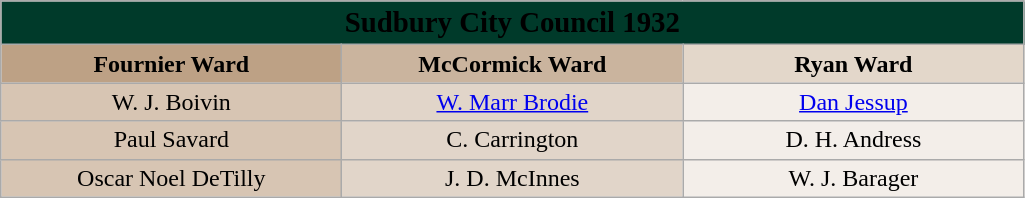<table class="wikitable">
<tr>
<td style= "text-align:center; width: 660px;" colspan="3" bgcolor=003A2A><span><big><strong>Sudbury City Council 1932</strong></big></span></td>
</tr>
<tr>
<td style="text-align:center; width: 220px;" bgcolor= BDA185><strong>Fournier Ward</strong></td>
<td style="text-align:center; width: 220px;" bgcolor= CAB49E><strong>McCormick Ward</strong></td>
<td style="text-align:center; width: 220px;" bgcolor= E3D7CA><strong>Ryan Ward</strong></td>
</tr>
<tr>
<td style="text-align:center;" bgcolor= D7C5B3>W. J. Boivin</td>
<td style="text-align:center;" bgcolor= E1D5C9><a href='#'>W. Marr Brodie</a></td>
<td style="text-align:center;" bgcolor= F3EEE9><a href='#'>Dan Jessup</a></td>
</tr>
<tr>
<td style="text-align:center;" bgcolor= D7C5B3>Paul Savard</td>
<td style="text-align:center;" bgcolor= E1D5C9>C. Carrington</td>
<td style="text-align:center;" bgcolor= F3EEE9>D. H. Andress</td>
</tr>
<tr>
<td style="text-align:center;" bgcolor= D7C5B3>Oscar Noel DeTilly</td>
<td style="text-align:center;" bgcolor= E1D5C9>J. D. McInnes</td>
<td style="text-align:center;" bgcolor= F3EEE9>W. J. Barager</td>
</tr>
</table>
